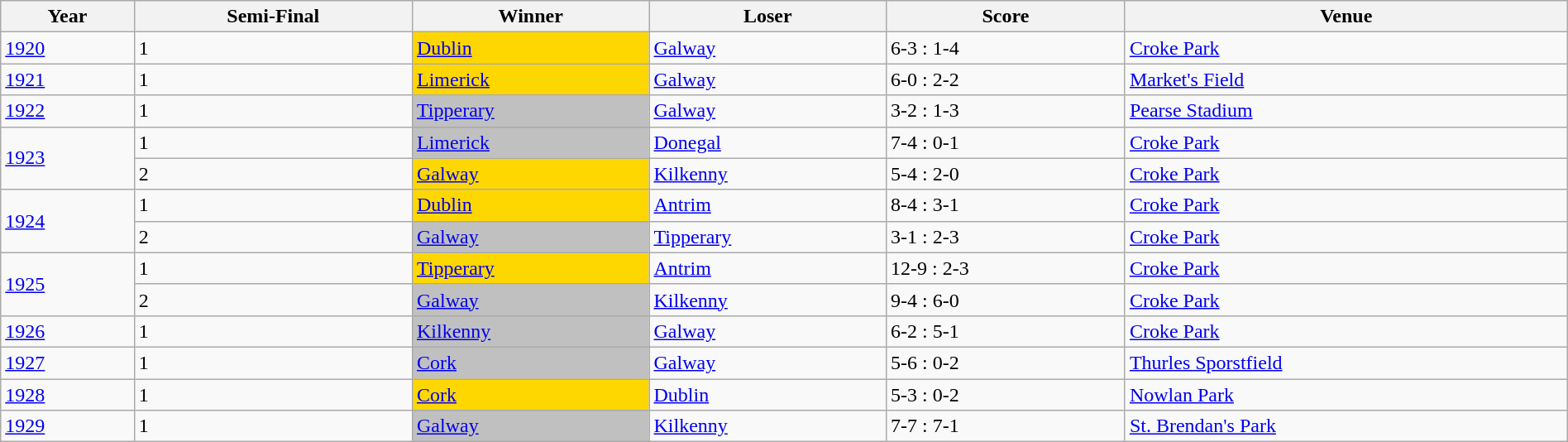<table class="wikitable" width=100%>
<tr>
<th>Year</th>
<th>Semi-Final</th>
<th>Winner</th>
<th>Loser</th>
<th>Score</th>
<th>Venue</th>
</tr>
<tr>
<td rowspan=1><a href='#'>1920</a></td>
<td>1</td>
<td style="background-color:#FFD700"><a href='#'>Dublin</a></td>
<td><a href='#'>Galway</a></td>
<td>6-3 : 1-4</td>
<td><a href='#'>Croke Park</a></td>
</tr>
<tr>
<td rowspan=1><a href='#'>1921</a></td>
<td>1</td>
<td style="background-color:#FFD700"><a href='#'>Limerick</a></td>
<td><a href='#'>Galway</a></td>
<td>6-0 : 2-2</td>
<td><a href='#'>Market's Field</a></td>
</tr>
<tr>
<td rowspan=1><a href='#'>1922</a></td>
<td>1</td>
<td style="background-color:#C0C0C0"><a href='#'>Tipperary</a></td>
<td><a href='#'>Galway</a></td>
<td>3-2 : 1-3</td>
<td><a href='#'>Pearse Stadium</a></td>
</tr>
<tr>
<td rowspan=2><a href='#'>1923</a></td>
<td>1</td>
<td style="background-color:#C0C0C0"><a href='#'>Limerick</a></td>
<td><a href='#'>Donegal</a></td>
<td>7-4 : 0-1</td>
<td><a href='#'>Croke Park</a></td>
</tr>
<tr>
<td>2</td>
<td style="background-color:#FFD700"><a href='#'>Galway</a></td>
<td><a href='#'>Kilkenny</a></td>
<td>5-4 : 2-0</td>
<td><a href='#'>Croke Park</a></td>
</tr>
<tr>
<td rowspan=2><a href='#'>1924</a></td>
<td>1</td>
<td style="background-color:#FFD700"><a href='#'>Dublin</a></td>
<td><a href='#'>Antrim</a></td>
<td>8-4 : 3-1</td>
<td><a href='#'>Croke Park</a></td>
</tr>
<tr>
<td>2</td>
<td style="background-color:#C0C0C0"><a href='#'>Galway</a></td>
<td><a href='#'>Tipperary</a></td>
<td>3-1 : 2-3</td>
<td><a href='#'>Croke Park</a></td>
</tr>
<tr>
<td rowspan=2><a href='#'>1925</a></td>
<td>1</td>
<td style="background-color:#FFD700"><a href='#'>Tipperary</a></td>
<td><a href='#'>Antrim</a></td>
<td>12-9 : 2-3</td>
<td><a href='#'>Croke Park</a></td>
</tr>
<tr>
<td>2</td>
<td style="background-color:#C0C0C0"><a href='#'>Galway</a></td>
<td><a href='#'>Kilkenny</a></td>
<td>9-4 : 6-0</td>
<td><a href='#'>Croke Park</a></td>
</tr>
<tr>
<td rowspan=1><a href='#'>1926</a></td>
<td>1</td>
<td style="background-color:#C0C0C0"><a href='#'>Kilkenny</a></td>
<td><a href='#'>Galway</a></td>
<td>6-2 : 5-1</td>
<td><a href='#'>Croke Park</a></td>
</tr>
<tr>
<td rowspan=1><a href='#'>1927</a></td>
<td>1</td>
<td style="background-color:#C0C0C0"><a href='#'>Cork</a></td>
<td><a href='#'>Galway</a></td>
<td>5-6 : 0-2</td>
<td><a href='#'>Thurles Sporstfield</a></td>
</tr>
<tr>
<td rowspan=1><a href='#'>1928</a></td>
<td>1</td>
<td style="background-color:#FFD700"><a href='#'>Cork</a></td>
<td><a href='#'>Dublin</a></td>
<td>5-3 : 0-2</td>
<td><a href='#'>Nowlan Park</a></td>
</tr>
<tr>
<td rowspan=1><a href='#'>1929</a></td>
<td>1</td>
<td style="background-color:#C0C0C0"><a href='#'>Galway</a></td>
<td><a href='#'>Kilkenny</a></td>
<td>7-7 : 7-1</td>
<td><a href='#'>St. Brendan's Park</a></td>
</tr>
</table>
